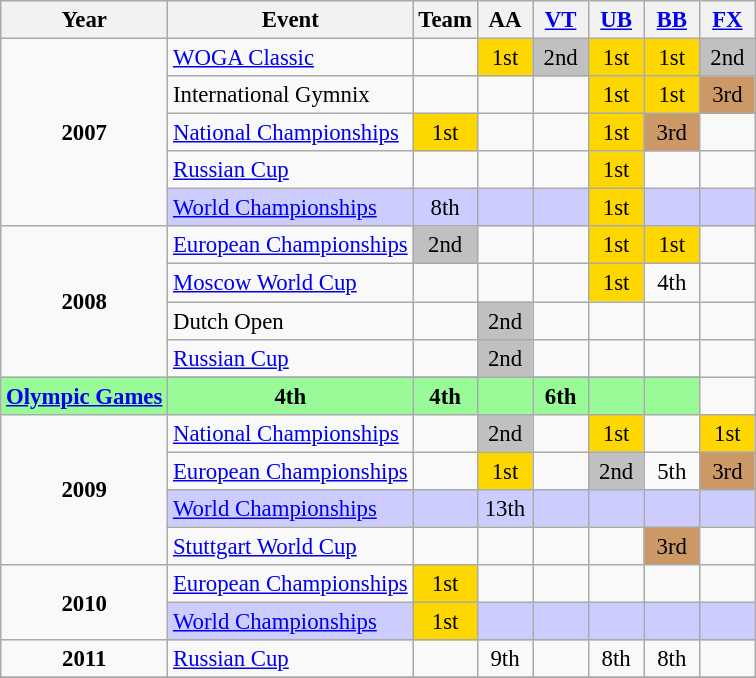<table class="wikitable" style="text-align:center; font-size: 95%;">
<tr>
<th>Year</th>
<th>Event</th>
<th style="width:30px;">Team</th>
<th style="width:30px;">AA</th>
<th style="width:30px;"><a href='#'>VT</a></th>
<th style="width:30px;"><a href='#'>UB</a></th>
<th style="width:30px;"><a href='#'>BB</a></th>
<th style="width:30px;"><a href='#'>FX</a></th>
</tr>
<tr>
<td rowspan="5"><strong>2007</strong></td>
<td align=left><a href='#'>WOGA Classic</a></td>
<td></td>
<td style="background: gold">1st</td>
<td style="background:silver;">2nd</td>
<td style="background: gold">1st</td>
<td style="background: gold">1st</td>
<td style="background:silver;">2nd</td>
</tr>
<tr>
<td align=left>International Gymnix</td>
<td></td>
<td></td>
<td></td>
<td style="background: gold">1st</td>
<td style="background: gold">1st</td>
<td style="background:#c96;">3rd</td>
</tr>
<tr>
<td align=left><a href='#'>National Championships</a></td>
<td style="background: gold">1st</td>
<td></td>
<td></td>
<td style="background: gold">1st</td>
<td style="background:#c96;">3rd</td>
<td></td>
</tr>
<tr>
<td align=left><a href='#'>Russian Cup</a></td>
<td></td>
<td></td>
<td></td>
<td style="background: gold">1st</td>
<td></td>
<td></td>
</tr>
<tr bgcolor=#CCCCFF>
<td align=left><a href='#'>World Championships</a></td>
<td>8th</td>
<td></td>
<td></td>
<td style="background: gold">1st</td>
<td></td>
<td></td>
</tr>
<tr>
<td rowspan="5"><strong>2008</strong></td>
<td align=left><a href='#'>European Championships</a></td>
<td style="background:silver;">2nd</td>
<td></td>
<td></td>
<td style="background: gold">1st</td>
<td style="background: gold">1st</td>
<td></td>
</tr>
<tr>
<td align=left><a href='#'>Moscow World Cup</a></td>
<td></td>
<td></td>
<td></td>
<td style="background: gold">1st</td>
<td>4th</td>
<td></td>
</tr>
<tr>
<td align=left>Dutch Open</td>
<td></td>
<td style="background:silver;">2nd</td>
<td></td>
<td></td>
<td></td>
<td></td>
</tr>
<tr>
<td align=left><a href='#'>Russian Cup</a></td>
<td></td>
<td style="background:silver;">2nd</td>
<td></td>
<td></td>
<td></td>
<td></td>
</tr>
<tr>
</tr>
<tr bgcolor=98FB98>
<td align=left><strong><a href='#'>Olympic Games</a></strong></td>
<td><strong>4th</strong></td>
<td><strong>4th</strong></td>
<td></td>
<td><strong>6th</strong></td>
<td></td>
<td></td>
</tr>
<tr>
<td rowspan="4"><strong>2009</strong></td>
<td align=left><a href='#'>National Championships</a></td>
<td></td>
<td style="background:silver;">2nd</td>
<td></td>
<td style="background: gold">1st</td>
<td></td>
<td style="background: gold">1st</td>
</tr>
<tr>
<td align=left><a href='#'>European Championships</a></td>
<td></td>
<td style="background: gold">1st</td>
<td></td>
<td style="background:silver;">2nd</td>
<td>5th</td>
<td style="background:#c96;">3rd</td>
</tr>
<tr bgcolor=#CCCCFF>
<td align=left><a href='#'>World Championships</a></td>
<td></td>
<td>13th</td>
<td></td>
<td></td>
<td></td>
<td></td>
</tr>
<tr>
<td align=left><a href='#'>Stuttgart World Cup</a></td>
<td></td>
<td></td>
<td></td>
<td></td>
<td style="background:#c96;">3rd</td>
<td></td>
</tr>
<tr>
<td rowspan="2"><strong>2010</strong></td>
<td align=left><a href='#'>European Championships</a></td>
<td style="background: gold">1st</td>
<td></td>
<td></td>
<td></td>
<td></td>
<td></td>
</tr>
<tr bgcolor=#CCCCFF>
<td align=left><a href='#'>World Championships</a></td>
<td style="background: gold">1st</td>
<td></td>
<td></td>
<td></td>
<td></td>
<td></td>
</tr>
<tr>
<td rowspan="1"><strong>2011</strong></td>
<td align=left><a href='#'>Russian Cup</a></td>
<td></td>
<td>9th</td>
<td></td>
<td>8th</td>
<td>8th</td>
<td></td>
</tr>
<tr>
</tr>
</table>
